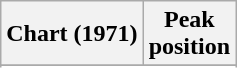<table class="wikitable sortable plainrowheaders">
<tr>
<th>Chart (1971)</th>
<th>Peak<br>position</th>
</tr>
<tr>
</tr>
<tr>
</tr>
</table>
